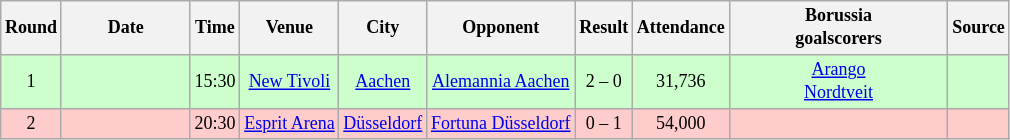<table class="wikitable" Style="text-align: center;font-size:75%">
<tr>
<th>Round</th>
<th style="width:80px">Date</th>
<th>Time</th>
<th>Venue</th>
<th>City</th>
<th>Opponent</th>
<th>Result</th>
<th>Attendance</th>
<th style="width:140px">Borussia<br>goalscorers</th>
<th>Source</th>
</tr>
<tr style="background:#cfc;">
<td>1</td>
<td></td>
<td>15:30</td>
<td><a href='#'>New Tivoli</a></td>
<td><a href='#'>Aachen</a></td>
<td><a href='#'>Alemannia Aachen</a></td>
<td>2 – 0</td>
<td>31,736</td>
<td><a href='#'>Arango</a>  <br> <a href='#'>Nordtveit</a> </td>
<td></td>
</tr>
<tr style="background:#fcc;">
<td>2</td>
<td></td>
<td>20:30</td>
<td><a href='#'>Esprit Arena</a></td>
<td><a href='#'>Düsseldorf</a></td>
<td><a href='#'>Fortuna Düsseldorf</a></td>
<td>0 – 1</td>
<td>54,000</td>
<td></td>
<td></td>
</tr>
</table>
